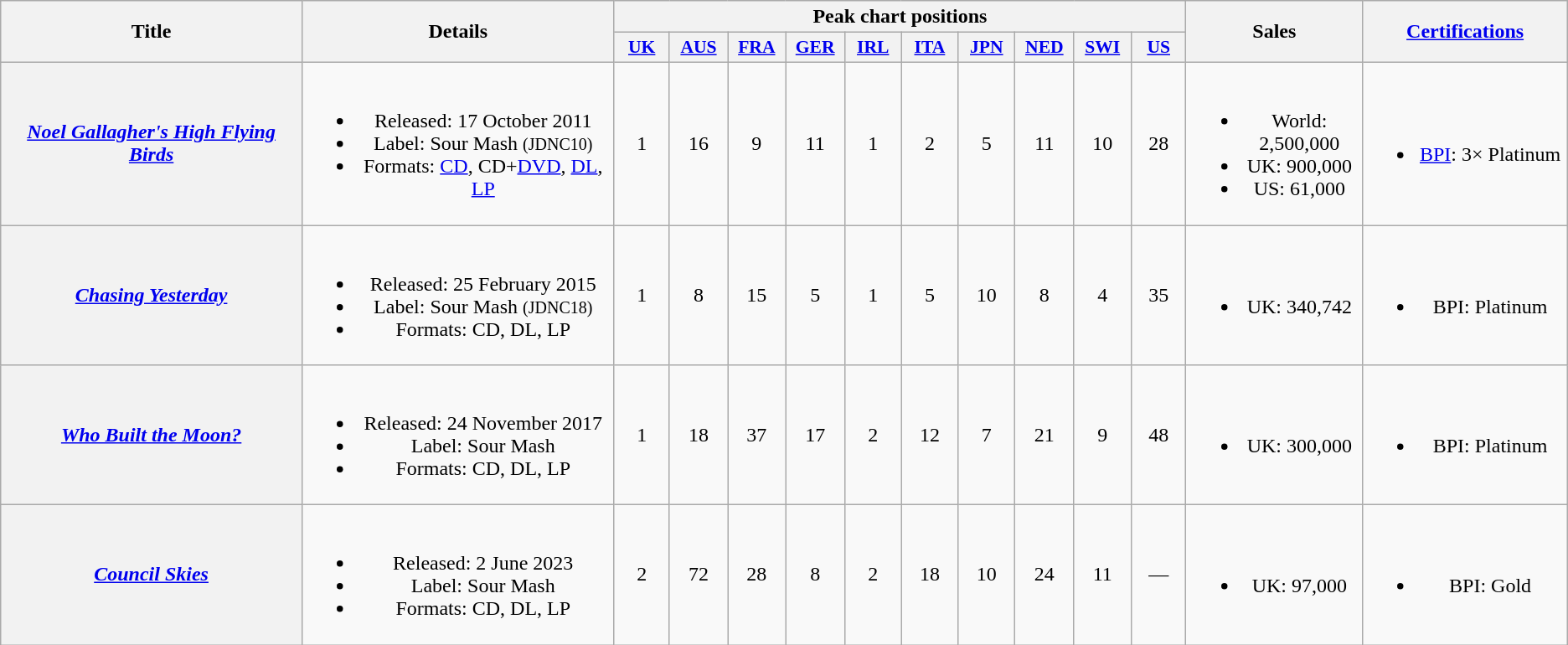<table class="wikitable plainrowheaders" style="text-align:center;">
<tr>
<th scope="col" rowspan="2" style="width:18em;">Title</th>
<th scope="col" rowspan="2" style="width:18em;">Details</th>
<th scope="col" colspan="10">Peak chart positions</th>
<th scope="col" rowspan="2" style="width:9em;">Sales</th>
<th scope="col" rowspan="2" style="width:11em;"><a href='#'>Certifications</a></th>
</tr>
<tr>
<th scope="col" style="width:3em;font-size:90%;"><a href='#'>UK</a><br></th>
<th scope="col" style="width:3em;font-size:90%;"><a href='#'>AUS</a><br></th>
<th scope="col" style="width:3em;font-size:90%;"><a href='#'>FRA</a><br></th>
<th scope="col" style="width:3em;font-size:90%;"><a href='#'>GER</a><br></th>
<th scope="col" style="width:3em;font-size:90%;"><a href='#'>IRL</a><br></th>
<th scope="col" style="width:3em;font-size:90%;"><a href='#'>ITA</a><br></th>
<th scope="col" style="width:3em;font-size:90%;"><a href='#'>JPN</a><br></th>
<th scope="col" style="width:3em;font-size:90%;"><a href='#'>NED</a><br></th>
<th scope="col" style="width:3em;font-size:90%;"><a href='#'>SWI</a><br></th>
<th scope="col" style="width:3em;font-size:90%;"><a href='#'>US</a><br></th>
</tr>
<tr>
<th scope="row"><em><a href='#'>Noel Gallagher's High Flying Birds</a></em></th>
<td><br><ul><li>Released: 17 October 2011</li><li>Label: Sour Mash <small>(JDNC10)</small></li><li>Formats: <a href='#'>CD</a>, CD+<a href='#'>DVD</a>, <a href='#'>DL</a>, <a href='#'>LP</a></li></ul></td>
<td>1</td>
<td>16</td>
<td>9</td>
<td>11</td>
<td>1</td>
<td>2</td>
<td>5</td>
<td>11</td>
<td>10</td>
<td>28</td>
<td><br><ul><li>World: 2,500,000</li><li>UK: 900,000</li><li>US: 61,000</li></ul></td>
<td><br><ul><li><a href='#'>BPI</a>: 3× Platinum</li></ul></td>
</tr>
<tr>
<th scope="row"><em><a href='#'>Chasing Yesterday</a></em></th>
<td><br><ul><li>Released: 25 February 2015</li><li>Label: Sour Mash <small>(JDNC18)</small></li><li>Formats: CD, DL, LP</li></ul></td>
<td>1</td>
<td>8</td>
<td>15</td>
<td>5</td>
<td>1</td>
<td>5</td>
<td>10</td>
<td>8</td>
<td>4</td>
<td>35</td>
<td><br><ul><li>UK: 340,742</li></ul></td>
<td><br><ul><li>BPI: Platinum</li></ul></td>
</tr>
<tr>
<th scope="row"><em><a href='#'>Who Built the Moon?</a></em></th>
<td><br><ul><li>Released: 24 November 2017</li><li>Label: Sour Mash</li><li>Formats: CD, DL, LP</li></ul></td>
<td>1</td>
<td>18</td>
<td>37</td>
<td>17</td>
<td>2</td>
<td>12</td>
<td>7</td>
<td>21</td>
<td>9</td>
<td>48</td>
<td><br><ul><li>UK: 300,000</li></ul></td>
<td><br><ul><li>BPI: Platinum</li></ul></td>
</tr>
<tr>
<th scope="row"><em><a href='#'>Council Skies</a></em></th>
<td><br><ul><li>Released: 2 June 2023</li><li>Label: Sour Mash</li><li>Formats: CD, DL, LP</li></ul></td>
<td>2</td>
<td>72</td>
<td>28</td>
<td>8</td>
<td>2</td>
<td>18</td>
<td>10</td>
<td>24</td>
<td>11</td>
<td>—</td>
<td><br><ul><li>UK: 97,000</li></ul></td>
<td><br><ul><li>BPI: Gold</li></ul></td>
</tr>
</table>
